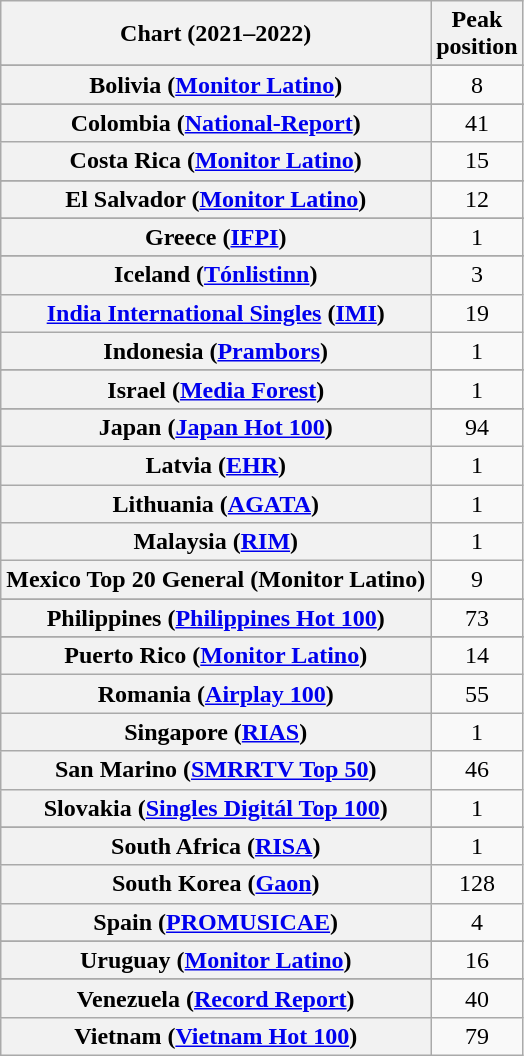<table class="wikitable sortable plainrowheaders" style="text-align:center">
<tr>
<th scope="col">Chart (2021–2022)</th>
<th scope="col">Peak<br>position</th>
</tr>
<tr>
</tr>
<tr>
</tr>
<tr>
</tr>
<tr>
</tr>
<tr>
</tr>
<tr>
<th scope="row">Bolivia (<a href='#'>Monitor Latino</a>)</th>
<td>8</td>
</tr>
<tr>
</tr>
<tr>
</tr>
<tr>
</tr>
<tr>
</tr>
<tr>
<th scope="row">Colombia (<a href='#'>National-Report</a>)</th>
<td>41</td>
</tr>
<tr>
<th scope="row">Costa Rica (<a href='#'>Monitor Latino</a>)</th>
<td>15</td>
</tr>
<tr>
</tr>
<tr>
</tr>
<tr>
<th scope="row">El Salvador (<a href='#'>Monitor Latino</a>)</th>
<td>12</td>
</tr>
<tr>
</tr>
<tr>
</tr>
<tr>
</tr>
<tr>
</tr>
<tr>
<th scope="row">Greece (<a href='#'>IFPI</a>)</th>
<td>1</td>
</tr>
<tr>
</tr>
<tr>
</tr>
<tr>
</tr>
<tr>
<th scope="row">Iceland (<a href='#'>Tónlistinn</a>)</th>
<td>3</td>
</tr>
<tr>
<th scope="row"><a href='#'>India International Singles</a> (<a href='#'>IMI</a>)</th>
<td>19</td>
</tr>
<tr>
<th scope="row">Indonesia (<a href='#'>Prambors</a>)</th>
<td style="text-align:center;">1</td>
</tr>
<tr>
</tr>
<tr>
<th scope="row">Israel (<a href='#'>Media Forest</a>)</th>
<td>1</td>
</tr>
<tr>
</tr>
<tr>
<th scope="row">Japan (<a href='#'>Japan Hot 100</a>)</th>
<td>94</td>
</tr>
<tr>
<th scope="row">Latvia (<a href='#'>EHR</a>)</th>
<td>1</td>
</tr>
<tr>
<th scope="row">Lithuania (<a href='#'>AGATA</a>)</th>
<td>1</td>
</tr>
<tr>
<th scope="row">Malaysia (<a href='#'>RIM</a>)</th>
<td>1</td>
</tr>
<tr>
<th scope="row">Mexico Top 20 General (Monitor Latino)</th>
<td align="center">9</td>
</tr>
<tr>
</tr>
<tr>
</tr>
<tr>
</tr>
<tr>
</tr>
<tr>
<th scope="row">Philippines (<a href='#'>Philippines Hot 100</a>)</th>
<td>73</td>
</tr>
<tr>
</tr>
<tr>
</tr>
<tr>
<th scope="row">Puerto Rico (<a href='#'>Monitor Latino</a>)</th>
<td>14</td>
</tr>
<tr>
<th scope="row">Romania (<a href='#'>Airplay 100</a>)</th>
<td>55</td>
</tr>
<tr>
<th scope="row">Singapore (<a href='#'>RIAS</a>)</th>
<td>1</td>
</tr>
<tr>
<th scope="row">San Marino (<a href='#'>SMRRTV Top 50</a>)</th>
<td>46</td>
</tr>
<tr>
<th scope="row">Slovakia (<a href='#'>Singles Digitál Top 100</a>)</th>
<td>1</td>
</tr>
<tr>
</tr>
<tr>
<th scope="row">South Africa (<a href='#'>RISA</a>)</th>
<td>1</td>
</tr>
<tr>
<th scope="row">South Korea (<a href='#'>Gaon</a>)</th>
<td>128</td>
</tr>
<tr>
<th scope="row">Spain (<a href='#'>PROMUSICAE</a>)</th>
<td>4</td>
</tr>
<tr>
</tr>
<tr>
</tr>
<tr>
</tr>
<tr>
<th scope="row">Uruguay (<a href='#'>Monitor Latino</a>)</th>
<td>16</td>
</tr>
<tr>
</tr>
<tr>
</tr>
<tr>
</tr>
<tr>
</tr>
<tr>
</tr>
<tr>
</tr>
<tr>
<th scope="row">Venezuela (<a href='#'>Record Report</a>)</th>
<td>40</td>
</tr>
<tr>
<th scope="row">Vietnam (<a href='#'>Vietnam Hot 100</a>)</th>
<td>79</td>
</tr>
</table>
